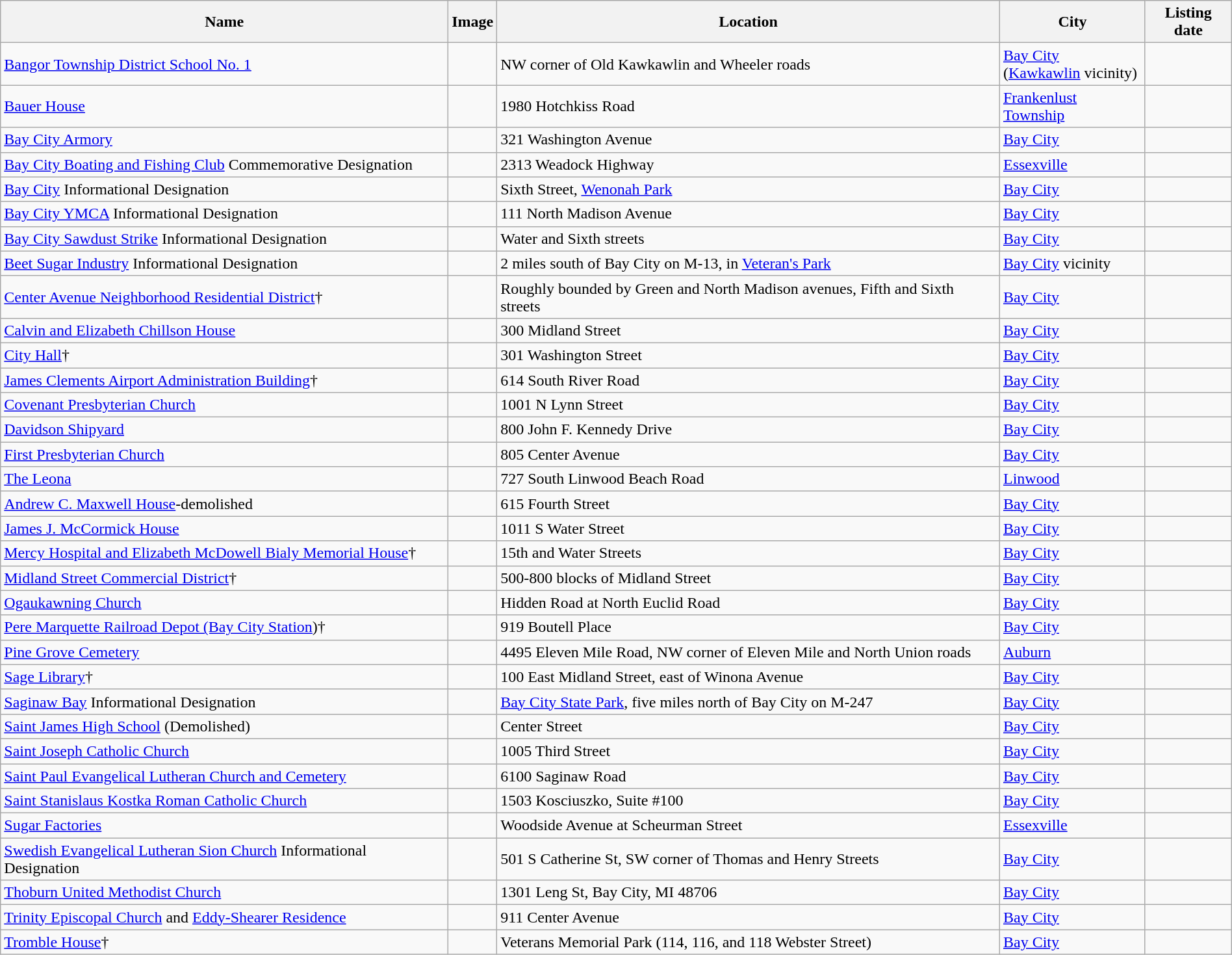<table class="wikitable sortable" style="width:100%">
<tr>
<th>Name</th>
<th>Image</th>
<th>Location</th>
<th>City</th>
<th>Listing date</th>
</tr>
<tr>
<td><a href='#'>Bangor Township District School No. 1</a></td>
<td></td>
<td>NW corner of Old Kawkawlin and Wheeler roads</td>
<td><a href='#'>Bay City</a><br>(<a href='#'>Kawkawlin</a> vicinity)</td>
<td></td>
</tr>
<tr>
<td><a href='#'>Bauer House</a></td>
<td></td>
<td>1980 Hotchkiss Road</td>
<td><a href='#'>Frankenlust Township</a></td>
<td></td>
</tr>
<tr>
<td><a href='#'>Bay City Armory</a></td>
<td></td>
<td>321 Washington Avenue</td>
<td><a href='#'>Bay City</a></td>
<td></td>
</tr>
<tr>
<td><a href='#'>Bay City Boating and Fishing Club</a> Commemorative Designation</td>
<td></td>
<td>2313 Weadock Highway</td>
<td><a href='#'>Essexville</a></td>
<td></td>
</tr>
<tr>
<td><a href='#'>Bay City</a> Informational Designation</td>
<td></td>
<td>Sixth Street, <a href='#'>Wenonah Park</a></td>
<td><a href='#'>Bay City</a></td>
<td></td>
</tr>
<tr>
<td><a href='#'>Bay City YMCA</a> Informational Designation</td>
<td></td>
<td>111 North Madison Avenue</td>
<td><a href='#'>Bay City</a></td>
<td></td>
</tr>
<tr>
<td><a href='#'>Bay City Sawdust Strike</a> Informational Designation</td>
<td></td>
<td>Water and Sixth streets</td>
<td><a href='#'>Bay City</a></td>
<td></td>
</tr>
<tr>
<td><a href='#'>Beet Sugar Industry</a> Informational Designation</td>
<td></td>
<td>2 miles south of Bay City on M-13, in <a href='#'>Veteran's Park</a></td>
<td><a href='#'>Bay City</a> vicinity</td>
<td></td>
</tr>
<tr>
<td><a href='#'>Center Avenue Neighborhood Residential District</a>†</td>
<td></td>
<td>Roughly bounded by Green and North Madison avenues, Fifth and Sixth streets</td>
<td><a href='#'>Bay City</a></td>
<td></td>
</tr>
<tr>
<td><a href='#'>Calvin and Elizabeth Chillson House</a></td>
<td></td>
<td>300 Midland Street</td>
<td><a href='#'>Bay City</a></td>
<td></td>
</tr>
<tr>
<td><a href='#'>City Hall</a>†</td>
<td></td>
<td>301 Washington Street</td>
<td><a href='#'>Bay City</a></td>
<td></td>
</tr>
<tr>
<td><a href='#'>James Clements Airport Administration Building</a>†</td>
<td></td>
<td>614 South River Road</td>
<td><a href='#'>Bay City</a></td>
<td></td>
</tr>
<tr>
<td><a href='#'>Covenant Presbyterian Church</a></td>
<td></td>
<td>1001 N Lynn Street</td>
<td><a href='#'>Bay City</a></td>
<td></td>
</tr>
<tr>
<td><a href='#'>Davidson Shipyard</a></td>
<td></td>
<td>800 John F. Kennedy Drive</td>
<td><a href='#'>Bay City</a></td>
<td></td>
</tr>
<tr>
<td><a href='#'>First Presbyterian Church</a></td>
<td></td>
<td>805 Center Avenue</td>
<td><a href='#'>Bay City</a></td>
<td></td>
</tr>
<tr>
<td><a href='#'>The Leona</a></td>
<td></td>
<td>727 South Linwood Beach Road</td>
<td><a href='#'>Linwood</a></td>
<td></td>
</tr>
<tr>
<td><a href='#'>Andrew C. Maxwell House</a>-demolished</td>
<td></td>
<td>615 Fourth Street</td>
<td><a href='#'>Bay City</a></td>
<td></td>
</tr>
<tr>
<td><a href='#'>James J. McCormick House</a></td>
<td></td>
<td>1011 S Water Street</td>
<td><a href='#'>Bay City</a></td>
<td></td>
</tr>
<tr>
<td><a href='#'>Mercy Hospital and Elizabeth McDowell Bialy Memorial House</a>†</td>
<td></td>
<td>15th and Water Streets</td>
<td><a href='#'>Bay City</a></td>
<td></td>
</tr>
<tr>
<td><a href='#'>Midland Street Commercial District</a>†</td>
<td></td>
<td>500-800 blocks of Midland Street</td>
<td><a href='#'>Bay City</a></td>
<td></td>
</tr>
<tr>
<td><a href='#'>Ogaukawning Church</a></td>
<td></td>
<td>Hidden Road at North Euclid Road</td>
<td><a href='#'>Bay City</a></td>
<td></td>
</tr>
<tr>
<td><a href='#'>Pere Marquette Railroad Depot (Bay City Station</a>)†</td>
<td></td>
<td>919 Boutell Place</td>
<td><a href='#'>Bay City</a></td>
<td></td>
</tr>
<tr>
<td><a href='#'>Pine Grove Cemetery</a></td>
<td></td>
<td>4495 Eleven Mile Road, NW corner of Eleven Mile and North Union roads</td>
<td><a href='#'>Auburn</a></td>
<td></td>
</tr>
<tr>
<td><a href='#'>Sage Library</a>†</td>
<td></td>
<td>100 East Midland Street, east of Winona Avenue</td>
<td><a href='#'>Bay City</a></td>
<td></td>
</tr>
<tr>
<td><a href='#'>Saginaw Bay</a> Informational Designation</td>
<td></td>
<td><a href='#'>Bay City State Park</a>, five miles north of Bay City on M-247</td>
<td><a href='#'>Bay City</a></td>
<td></td>
</tr>
<tr>
<td><a href='#'>Saint James High School</a> (Demolished)</td>
<td></td>
<td>Center Street</td>
<td><a href='#'>Bay City</a></td>
<td></td>
</tr>
<tr>
<td><a href='#'>Saint Joseph Catholic Church</a></td>
<td></td>
<td>1005 Third Street</td>
<td><a href='#'>Bay City</a></td>
<td></td>
</tr>
<tr>
<td><a href='#'>Saint Paul Evangelical Lutheran Church and Cemetery</a></td>
<td></td>
<td>6100 Saginaw Road</td>
<td><a href='#'>Bay City</a></td>
<td></td>
</tr>
<tr>
<td><a href='#'>Saint Stanislaus Kostka Roman Catholic Church</a></td>
<td></td>
<td>1503 Kosciuszko, Suite #100</td>
<td><a href='#'>Bay City</a></td>
<td></td>
</tr>
<tr>
<td><a href='#'>Sugar Factories</a></td>
<td></td>
<td>Woodside Avenue at Scheurman Street</td>
<td><a href='#'>Essexville</a></td>
<td></td>
</tr>
<tr>
<td><a href='#'>Swedish Evangelical Lutheran Sion Church</a> Informational Designation</td>
<td></td>
<td>501 S Catherine St, SW corner of Thomas and Henry Streets</td>
<td><a href='#'>Bay City</a></td>
<td></td>
</tr>
<tr>
<td><a href='#'>Thoburn United Methodist Church</a></td>
<td></td>
<td>1301 Leng St, Bay City, MI 48706</td>
<td><a href='#'>Bay City</a></td>
<td></td>
</tr>
<tr>
<td><a href='#'>Trinity Episcopal Church</a> and <a href='#'>Eddy-Shearer Residence</a></td>
<td></td>
<td>911 Center Avenue</td>
<td><a href='#'>Bay City</a></td>
<td></td>
</tr>
<tr>
<td><a href='#'>Tromble House</a>†</td>
<td></td>
<td>Veterans Memorial Park (114, 116, and 118 Webster Street)</td>
<td><a href='#'>Bay City</a></td>
<td></td>
</tr>
</table>
